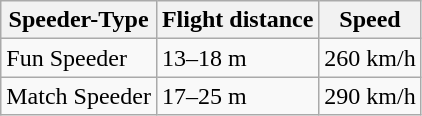<table class="wikitable">
<tr class="backgroundcolour5">
<th>Speeder-Type</th>
<th>Flight distance</th>
<th>Speed</th>
</tr>
<tr>
<td>Fun Speeder</td>
<td>13–18 m</td>
<td>260 km/h</td>
</tr>
<tr>
<td>Match Speeder</td>
<td>17–25 m</td>
<td>290 km/h</td>
</tr>
</table>
